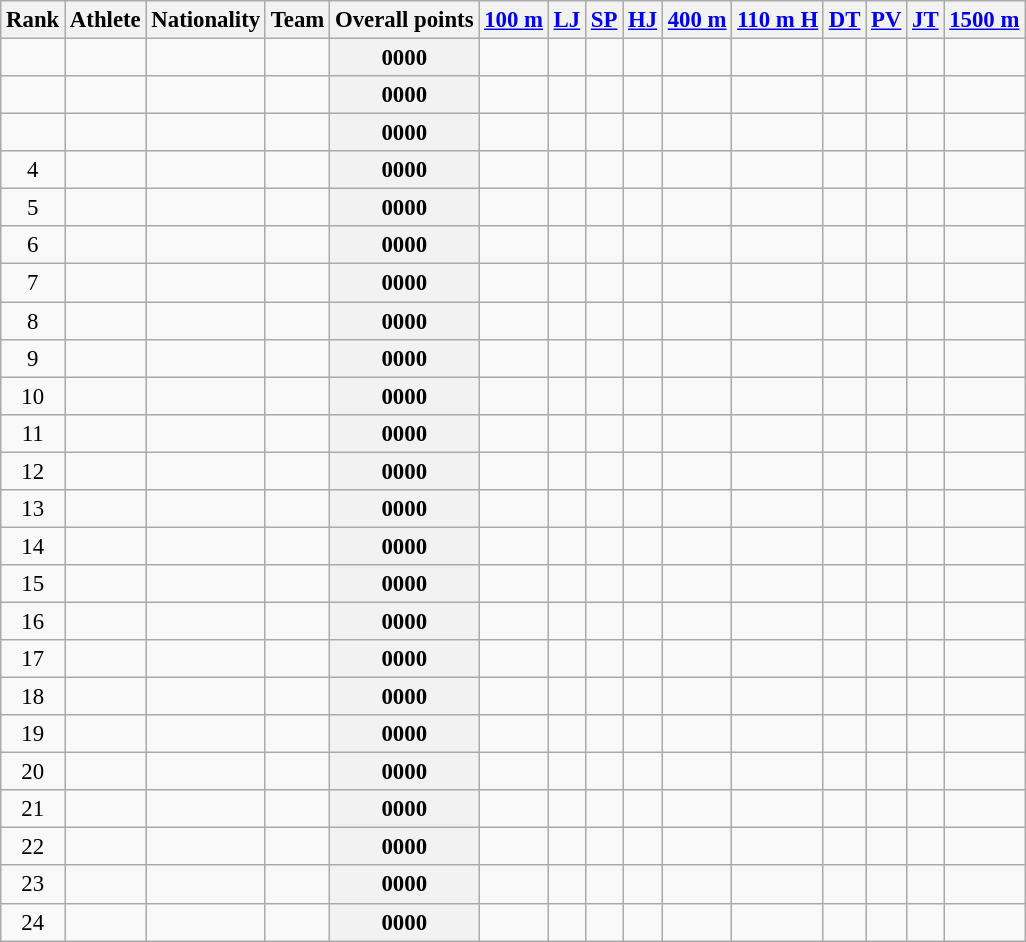<table class="wikitable sortable plainrowheaders" style="font-size:95%; text-align:center;">
<tr>
<th scope="col">Rank</th>
<th scope="col">Athlete</th>
<th scope="col">Nationality</th>
<th scope="col">Team</th>
<th scope="col">Overall points</th>
<th scope="col"><a href='#'>100 m</a></th>
<th scope="col"><a href='#'>LJ</a></th>
<th scope="col"><a href='#'>SP</a></th>
<th scope="col"><a href='#'>HJ</a></th>
<th scope="col"><a href='#'>400 m</a></th>
<th scope="col"><a href='#'>110 m H</a></th>
<th scope="col"><a href='#'>DT</a></th>
<th scope="col"><a href='#'>PV</a></th>
<th scope="col"><a href='#'>JT</a></th>
<th scope="col"><a href='#'>1500 m</a></th>
</tr>
<tr>
<td></td>
<td align=left></td>
<td align=left></td>
<td></td>
<th scope="row">0000</th>
<td></td>
<td></td>
<td></td>
<td></td>
<td></td>
<td></td>
<td></td>
<td></td>
<td></td>
<td></td>
</tr>
<tr>
<td></td>
<td align=left></td>
<td align=left></td>
<td></td>
<th scope="row">0000</th>
<td></td>
<td></td>
<td></td>
<td></td>
<td></td>
<td></td>
<td></td>
<td></td>
<td></td>
<td></td>
</tr>
<tr>
<td></td>
<td align=left></td>
<td align=left></td>
<td></td>
<th scope="row">0000</th>
<td></td>
<td></td>
<td></td>
<td></td>
<td></td>
<td></td>
<td></td>
<td></td>
<td></td>
<td></td>
</tr>
<tr>
<td>4</td>
<td align=left></td>
<td align=left></td>
<td></td>
<th scope="row">0000</th>
<td></td>
<td></td>
<td></td>
<td></td>
<td></td>
<td></td>
<td></td>
<td></td>
<td></td>
<td></td>
</tr>
<tr>
<td>5</td>
<td align=left></td>
<td align=left></td>
<td></td>
<th scope="row">0000</th>
<td></td>
<td></td>
<td></td>
<td></td>
<td></td>
<td></td>
<td></td>
<td></td>
<td></td>
<td></td>
</tr>
<tr>
<td>6</td>
<td align=left></td>
<td align=left></td>
<td></td>
<th scope="row">0000</th>
<td></td>
<td></td>
<td></td>
<td></td>
<td></td>
<td></td>
<td></td>
<td></td>
<td></td>
<td></td>
</tr>
<tr>
<td>7</td>
<td align=left></td>
<td align=left></td>
<td></td>
<th scope="row">0000</th>
<td></td>
<td></td>
<td></td>
<td></td>
<td></td>
<td></td>
<td></td>
<td></td>
<td></td>
<td></td>
</tr>
<tr>
<td>8</td>
<td align=left></td>
<td align=left></td>
<td></td>
<th scope="row">0000</th>
<td></td>
<td></td>
<td></td>
<td></td>
<td></td>
<td></td>
<td></td>
<td></td>
<td></td>
<td></td>
</tr>
<tr>
<td>9</td>
<td align=left></td>
<td align=left></td>
<td></td>
<th scope="row">0000</th>
<td></td>
<td></td>
<td></td>
<td></td>
<td></td>
<td></td>
<td></td>
<td></td>
<td></td>
<td></td>
</tr>
<tr>
<td>10</td>
<td align=left></td>
<td align=left></td>
<td></td>
<th scope="row">0000</th>
<td></td>
<td></td>
<td></td>
<td></td>
<td></td>
<td></td>
<td></td>
<td></td>
<td></td>
<td></td>
</tr>
<tr>
<td>11</td>
<td align=left></td>
<td align=left></td>
<td></td>
<th scope="row">0000</th>
<td></td>
<td></td>
<td></td>
<td></td>
<td></td>
<td></td>
<td></td>
<td></td>
<td></td>
<td></td>
</tr>
<tr>
<td>12</td>
<td align=left></td>
<td align=left></td>
<td></td>
<th scope="row">0000</th>
<td></td>
<td></td>
<td></td>
<td></td>
<td></td>
<td></td>
<td></td>
<td></td>
<td></td>
<td></td>
</tr>
<tr>
<td>13</td>
<td align=left></td>
<td align=left></td>
<td></td>
<th scope="row">0000</th>
<td></td>
<td></td>
<td></td>
<td></td>
<td></td>
<td></td>
<td></td>
<td></td>
<td></td>
<td></td>
</tr>
<tr>
<td>14</td>
<td align=left></td>
<td align=left></td>
<td></td>
<th scope="row">0000</th>
<td></td>
<td></td>
<td></td>
<td></td>
<td></td>
<td></td>
<td></td>
<td></td>
<td></td>
<td></td>
</tr>
<tr>
<td>15</td>
<td align=left></td>
<td align=left></td>
<td></td>
<th scope="row">0000</th>
<td></td>
<td></td>
<td></td>
<td></td>
<td></td>
<td></td>
<td></td>
<td></td>
<td></td>
<td></td>
</tr>
<tr>
<td>16</td>
<td align=left></td>
<td align=left></td>
<td></td>
<th scope="row">0000</th>
<td></td>
<td></td>
<td></td>
<td></td>
<td></td>
<td></td>
<td></td>
<td></td>
<td></td>
<td></td>
</tr>
<tr>
<td>17</td>
<td align=left></td>
<td align=left></td>
<td></td>
<th scope="row">0000</th>
<td></td>
<td></td>
<td></td>
<td></td>
<td></td>
<td></td>
<td></td>
<td></td>
<td></td>
<td></td>
</tr>
<tr>
<td>18</td>
<td align=left></td>
<td align=left></td>
<td></td>
<th scope="row">0000</th>
<td></td>
<td></td>
<td></td>
<td></td>
<td></td>
<td></td>
<td></td>
<td></td>
<td></td>
<td></td>
</tr>
<tr>
<td>19</td>
<td align=left></td>
<td align=left></td>
<td></td>
<th scope="row">0000</th>
<td></td>
<td></td>
<td></td>
<td></td>
<td></td>
<td></td>
<td></td>
<td></td>
<td></td>
<td></td>
</tr>
<tr>
<td>20</td>
<td align=left></td>
<td align=left></td>
<td></td>
<th scope="row">0000</th>
<td></td>
<td></td>
<td></td>
<td></td>
<td></td>
<td></td>
<td></td>
<td></td>
<td></td>
<td></td>
</tr>
<tr>
<td>21</td>
<td align=left></td>
<td align=left></td>
<td></td>
<th scope="row">0000</th>
<td></td>
<td></td>
<td></td>
<td></td>
<td></td>
<td></td>
<td></td>
<td></td>
<td></td>
<td></td>
</tr>
<tr>
<td>22</td>
<td align=left></td>
<td align=left></td>
<td></td>
<th scope="row">0000</th>
<td></td>
<td></td>
<td></td>
<td></td>
<td></td>
<td></td>
<td></td>
<td></td>
<td></td>
<td></td>
</tr>
<tr>
<td>23</td>
<td align=left></td>
<td align=left></td>
<td></td>
<th scope="row">0000</th>
<td></td>
<td></td>
<td></td>
<td></td>
<td></td>
<td></td>
<td></td>
<td></td>
<td></td>
<td></td>
</tr>
<tr>
<td>24</td>
<td align=left></td>
<td align=left></td>
<td></td>
<th scope="row">0000</th>
<td></td>
<td></td>
<td></td>
<td></td>
<td></td>
<td></td>
<td></td>
<td></td>
<td></td>
<td></td>
</tr>
</table>
